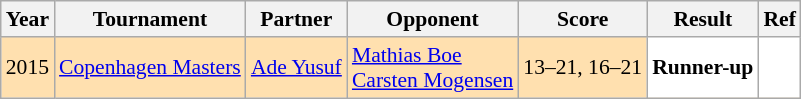<table class="sortable wikitable" style="font-size: 90%">
<tr>
<th>Year</th>
<th>Tournament</th>
<th>Partner</th>
<th>Opponent</th>
<th>Score</th>
<th>Result</th>
<th>Ref</th>
</tr>
<tr style="background:#FFE0AF">
<td align="center">2015</td>
<td align="left"><a href='#'>Copenhagen Masters</a></td>
<td align="left"> <a href='#'>Ade Yusuf</a></td>
<td align="left"> <a href='#'>Mathias Boe</a><br> <a href='#'>Carsten Mogensen</a></td>
<td align="left">13–21, 16–21</td>
<td style="text-align:left; background:white"> <strong>Runner-up</strong></td>
<td style="text-align:center; background:white"></td>
</tr>
</table>
